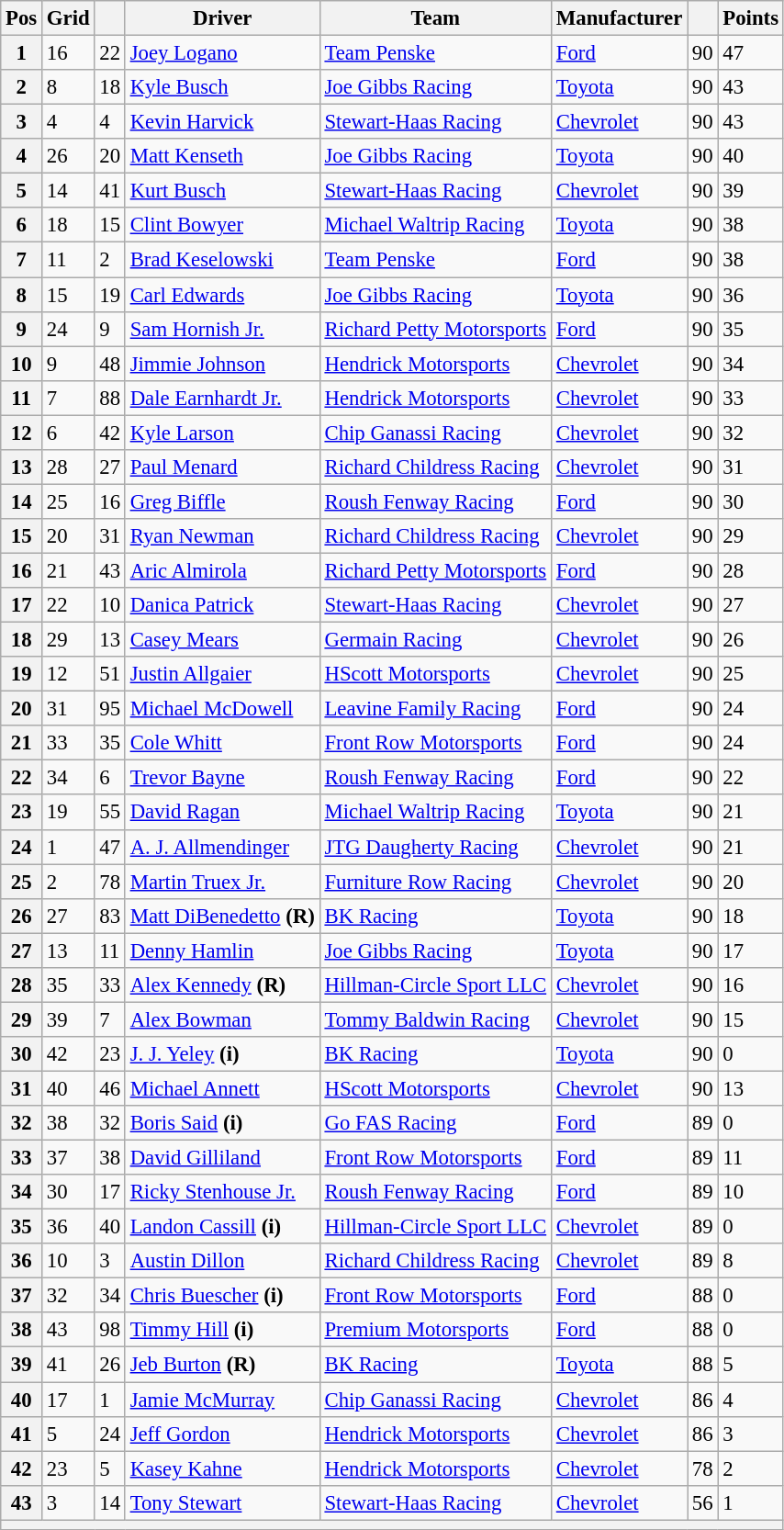<table class="wikitable" style="font-size:95%">
<tr>
<th>Pos</th>
<th>Grid</th>
<th></th>
<th>Driver</th>
<th>Team</th>
<th>Manufacturer</th>
<th></th>
<th>Points</th>
</tr>
<tr>
<th>1</th>
<td>16</td>
<td>22</td>
<td><a href='#'>Joey Logano</a></td>
<td><a href='#'>Team Penske</a></td>
<td><a href='#'>Ford</a></td>
<td>90</td>
<td>47</td>
</tr>
<tr>
<th>2</th>
<td>8</td>
<td>18</td>
<td><a href='#'>Kyle Busch</a></td>
<td><a href='#'>Joe Gibbs Racing</a></td>
<td><a href='#'>Toyota</a></td>
<td>90</td>
<td>43</td>
</tr>
<tr>
<th>3</th>
<td>4</td>
<td>4</td>
<td><a href='#'>Kevin Harvick</a></td>
<td><a href='#'>Stewart-Haas Racing</a></td>
<td><a href='#'>Chevrolet</a></td>
<td>90</td>
<td>43</td>
</tr>
<tr>
<th>4</th>
<td>26</td>
<td>20</td>
<td><a href='#'>Matt Kenseth</a></td>
<td><a href='#'>Joe Gibbs Racing</a></td>
<td><a href='#'>Toyota</a></td>
<td>90</td>
<td>40</td>
</tr>
<tr>
<th>5</th>
<td>14</td>
<td>41</td>
<td><a href='#'>Kurt Busch</a></td>
<td><a href='#'>Stewart-Haas Racing</a></td>
<td><a href='#'>Chevrolet</a></td>
<td>90</td>
<td>39</td>
</tr>
<tr>
<th>6</th>
<td>18</td>
<td>15</td>
<td><a href='#'>Clint Bowyer</a></td>
<td><a href='#'>Michael Waltrip Racing</a></td>
<td><a href='#'>Toyota</a></td>
<td>90</td>
<td>38</td>
</tr>
<tr>
<th>7</th>
<td>11</td>
<td>2</td>
<td><a href='#'>Brad Keselowski</a></td>
<td><a href='#'>Team Penske</a></td>
<td><a href='#'>Ford</a></td>
<td>90</td>
<td>38</td>
</tr>
<tr>
<th>8</th>
<td>15</td>
<td>19</td>
<td><a href='#'>Carl Edwards</a></td>
<td><a href='#'>Joe Gibbs Racing</a></td>
<td><a href='#'>Toyota</a></td>
<td>90</td>
<td>36</td>
</tr>
<tr>
<th>9</th>
<td>24</td>
<td>9</td>
<td><a href='#'>Sam Hornish Jr.</a></td>
<td><a href='#'>Richard Petty Motorsports</a></td>
<td><a href='#'>Ford</a></td>
<td>90</td>
<td>35</td>
</tr>
<tr>
<th>10</th>
<td>9</td>
<td>48</td>
<td><a href='#'>Jimmie Johnson</a></td>
<td><a href='#'>Hendrick Motorsports</a></td>
<td><a href='#'>Chevrolet</a></td>
<td>90</td>
<td>34</td>
</tr>
<tr>
<th>11</th>
<td>7</td>
<td>88</td>
<td><a href='#'>Dale Earnhardt Jr.</a></td>
<td><a href='#'>Hendrick Motorsports</a></td>
<td><a href='#'>Chevrolet</a></td>
<td>90</td>
<td>33</td>
</tr>
<tr>
<th>12</th>
<td>6</td>
<td>42</td>
<td><a href='#'>Kyle Larson</a></td>
<td><a href='#'>Chip Ganassi Racing</a></td>
<td><a href='#'>Chevrolet</a></td>
<td>90</td>
<td>32</td>
</tr>
<tr>
<th>13</th>
<td>28</td>
<td>27</td>
<td><a href='#'>Paul Menard</a></td>
<td><a href='#'>Richard Childress Racing</a></td>
<td><a href='#'>Chevrolet</a></td>
<td>90</td>
<td>31</td>
</tr>
<tr>
<th>14</th>
<td>25</td>
<td>16</td>
<td><a href='#'>Greg Biffle</a></td>
<td><a href='#'>Roush Fenway Racing</a></td>
<td><a href='#'>Ford</a></td>
<td>90</td>
<td>30</td>
</tr>
<tr>
<th>15</th>
<td>20</td>
<td>31</td>
<td><a href='#'>Ryan Newman</a></td>
<td><a href='#'>Richard Childress Racing</a></td>
<td><a href='#'>Chevrolet</a></td>
<td>90</td>
<td>29</td>
</tr>
<tr>
<th>16</th>
<td>21</td>
<td>43</td>
<td><a href='#'>Aric Almirola</a></td>
<td><a href='#'>Richard Petty Motorsports</a></td>
<td><a href='#'>Ford</a></td>
<td>90</td>
<td>28</td>
</tr>
<tr>
<th>17</th>
<td>22</td>
<td>10</td>
<td><a href='#'>Danica Patrick</a></td>
<td><a href='#'>Stewart-Haas Racing</a></td>
<td><a href='#'>Chevrolet</a></td>
<td>90</td>
<td>27</td>
</tr>
<tr>
<th>18</th>
<td>29</td>
<td>13</td>
<td><a href='#'>Casey Mears</a></td>
<td><a href='#'>Germain Racing</a></td>
<td><a href='#'>Chevrolet</a></td>
<td>90</td>
<td>26</td>
</tr>
<tr>
<th>19</th>
<td>12</td>
<td>51</td>
<td><a href='#'>Justin Allgaier</a></td>
<td><a href='#'>HScott Motorsports</a></td>
<td><a href='#'>Chevrolet</a></td>
<td>90</td>
<td>25</td>
</tr>
<tr>
<th>20</th>
<td>31</td>
<td>95</td>
<td><a href='#'>Michael McDowell</a></td>
<td><a href='#'>Leavine Family Racing</a></td>
<td><a href='#'>Ford</a></td>
<td>90</td>
<td>24</td>
</tr>
<tr>
<th>21</th>
<td>33</td>
<td>35</td>
<td><a href='#'>Cole Whitt</a></td>
<td><a href='#'>Front Row Motorsports</a></td>
<td><a href='#'>Ford</a></td>
<td>90</td>
<td>24</td>
</tr>
<tr>
<th>22</th>
<td>34</td>
<td>6</td>
<td><a href='#'>Trevor Bayne</a></td>
<td><a href='#'>Roush Fenway Racing</a></td>
<td><a href='#'>Ford</a></td>
<td>90</td>
<td>22</td>
</tr>
<tr>
<th>23</th>
<td>19</td>
<td>55</td>
<td><a href='#'>David Ragan</a></td>
<td><a href='#'>Michael Waltrip Racing</a></td>
<td><a href='#'>Toyota</a></td>
<td>90</td>
<td>21</td>
</tr>
<tr>
<th>24</th>
<td>1</td>
<td>47</td>
<td><a href='#'>A. J. Allmendinger</a></td>
<td><a href='#'>JTG Daugherty Racing</a></td>
<td><a href='#'>Chevrolet</a></td>
<td>90</td>
<td>21</td>
</tr>
<tr>
<th>25</th>
<td>2</td>
<td>78</td>
<td><a href='#'>Martin Truex Jr.</a></td>
<td><a href='#'>Furniture Row Racing</a></td>
<td><a href='#'>Chevrolet</a></td>
<td>90</td>
<td>20</td>
</tr>
<tr>
<th>26</th>
<td>27</td>
<td>83</td>
<td><a href='#'>Matt DiBenedetto</a> <strong>(R)</strong></td>
<td><a href='#'>BK Racing</a></td>
<td><a href='#'>Toyota</a></td>
<td>90</td>
<td>18</td>
</tr>
<tr>
<th>27</th>
<td>13</td>
<td>11</td>
<td><a href='#'>Denny Hamlin</a></td>
<td><a href='#'>Joe Gibbs Racing</a></td>
<td><a href='#'>Toyota</a></td>
<td>90</td>
<td>17</td>
</tr>
<tr>
<th>28</th>
<td>35</td>
<td>33</td>
<td><a href='#'>Alex Kennedy</a> <strong>(R)</strong></td>
<td><a href='#'>Hillman-Circle Sport LLC</a></td>
<td><a href='#'>Chevrolet</a></td>
<td>90</td>
<td>16</td>
</tr>
<tr>
<th>29</th>
<td>39</td>
<td>7</td>
<td><a href='#'>Alex Bowman</a></td>
<td><a href='#'>Tommy Baldwin Racing</a></td>
<td><a href='#'>Chevrolet</a></td>
<td>90</td>
<td>15</td>
</tr>
<tr>
<th>30</th>
<td>42</td>
<td>23</td>
<td><a href='#'>J. J. Yeley</a> <strong>(i)</strong></td>
<td><a href='#'>BK Racing</a></td>
<td><a href='#'>Toyota</a></td>
<td>90</td>
<td>0</td>
</tr>
<tr>
<th>31</th>
<td>40</td>
<td>46</td>
<td><a href='#'>Michael Annett</a></td>
<td><a href='#'>HScott Motorsports</a></td>
<td><a href='#'>Chevrolet</a></td>
<td>90</td>
<td>13</td>
</tr>
<tr>
<th>32</th>
<td>38</td>
<td>32</td>
<td><a href='#'>Boris Said</a> <strong>(i)</strong></td>
<td><a href='#'>Go FAS Racing</a></td>
<td><a href='#'>Ford</a></td>
<td>89</td>
<td>0</td>
</tr>
<tr>
<th>33</th>
<td>37</td>
<td>38</td>
<td><a href='#'>David Gilliland</a></td>
<td><a href='#'>Front Row Motorsports</a></td>
<td><a href='#'>Ford</a></td>
<td>89</td>
<td>11</td>
</tr>
<tr>
<th>34</th>
<td>30</td>
<td>17</td>
<td><a href='#'>Ricky Stenhouse Jr.</a></td>
<td><a href='#'>Roush Fenway Racing</a></td>
<td><a href='#'>Ford</a></td>
<td>89</td>
<td>10</td>
</tr>
<tr>
<th>35</th>
<td>36</td>
<td>40</td>
<td><a href='#'>Landon Cassill</a> <strong>(i)</strong></td>
<td><a href='#'>Hillman-Circle Sport LLC</a></td>
<td><a href='#'>Chevrolet</a></td>
<td>89</td>
<td>0</td>
</tr>
<tr>
<th>36</th>
<td>10</td>
<td>3</td>
<td><a href='#'>Austin Dillon</a></td>
<td><a href='#'>Richard Childress Racing</a></td>
<td><a href='#'>Chevrolet</a></td>
<td>89</td>
<td>8</td>
</tr>
<tr>
<th>37</th>
<td>32</td>
<td>34</td>
<td><a href='#'>Chris Buescher</a> <strong>(i)</strong></td>
<td><a href='#'>Front Row Motorsports</a></td>
<td><a href='#'>Ford</a></td>
<td>88</td>
<td>0</td>
</tr>
<tr>
<th>38</th>
<td>43</td>
<td>98</td>
<td><a href='#'>Timmy Hill</a> <strong>(i)</strong></td>
<td><a href='#'>Premium Motorsports</a></td>
<td><a href='#'>Ford</a></td>
<td>88</td>
<td>0</td>
</tr>
<tr>
<th>39</th>
<td>41</td>
<td>26</td>
<td><a href='#'>Jeb Burton</a> <strong>(R)</strong></td>
<td><a href='#'>BK Racing</a></td>
<td><a href='#'>Toyota</a></td>
<td>88</td>
<td>5</td>
</tr>
<tr>
<th>40</th>
<td>17</td>
<td>1</td>
<td><a href='#'>Jamie McMurray</a></td>
<td><a href='#'>Chip Ganassi Racing</a></td>
<td><a href='#'>Chevrolet</a></td>
<td>86</td>
<td>4</td>
</tr>
<tr>
<th>41</th>
<td>5</td>
<td>24</td>
<td><a href='#'>Jeff Gordon</a></td>
<td><a href='#'>Hendrick Motorsports</a></td>
<td><a href='#'>Chevrolet</a></td>
<td>86</td>
<td>3</td>
</tr>
<tr>
<th>42</th>
<td>23</td>
<td>5</td>
<td><a href='#'>Kasey Kahne</a></td>
<td><a href='#'>Hendrick Motorsports</a></td>
<td><a href='#'>Chevrolet</a></td>
<td>78</td>
<td>2</td>
</tr>
<tr>
<th>43</th>
<td>3</td>
<td>14</td>
<td><a href='#'>Tony Stewart</a></td>
<td><a href='#'>Stewart-Haas Racing</a></td>
<td><a href='#'>Chevrolet</a></td>
<td>56</td>
<td>1</td>
</tr>
<tr>
<th colspan="8"></th>
</tr>
</table>
